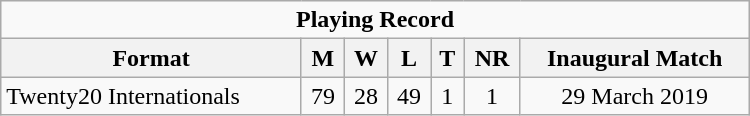<table class="wikitable" style="text-align: center; width: 500px;">
<tr>
<td colspan=7 align="center"><strong>Playing Record</strong></td>
</tr>
<tr>
<th>Format</th>
<th>M</th>
<th>W</th>
<th>L</th>
<th>T</th>
<th>NR</th>
<th>Inaugural Match</th>
</tr>
<tr>
<td align="left">Twenty20 Internationals</td>
<td>79</td>
<td>28</td>
<td>49</td>
<td>1</td>
<td>1</td>
<td>29 March 2019</td>
</tr>
</table>
